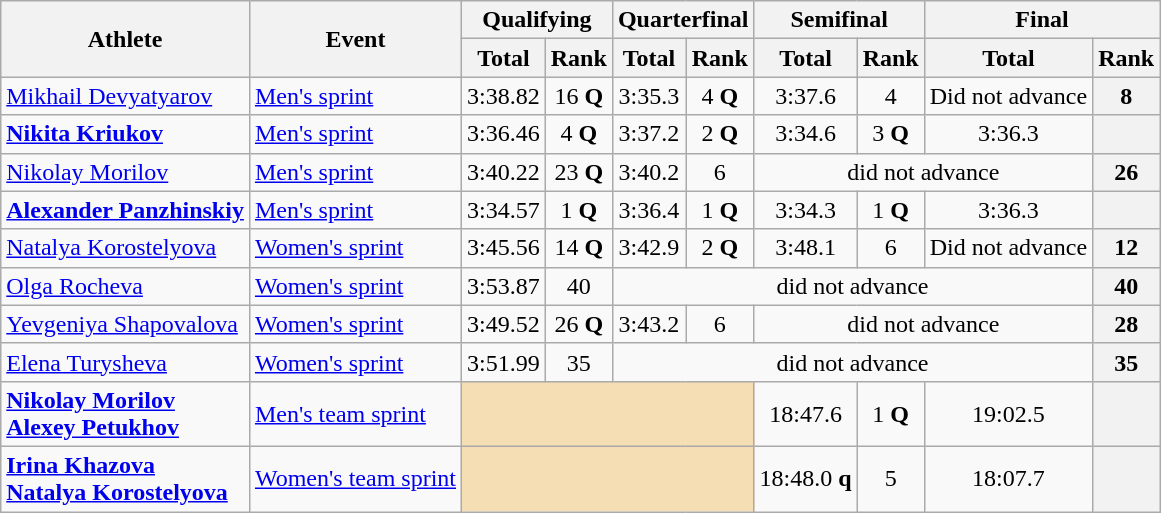<table class="wikitable">
<tr>
<th rowspan="2">Athlete</th>
<th rowspan="2">Event</th>
<th colspan="2">Qualifying</th>
<th colspan="2">Quarterfinal</th>
<th colspan="2">Semifinal</th>
<th colspan="2">Final</th>
</tr>
<tr>
<th>Total</th>
<th>Rank</th>
<th>Total</th>
<th>Rank</th>
<th>Total</th>
<th>Rank</th>
<th>Total</th>
<th>Rank</th>
</tr>
<tr>
<td><a href='#'>Mikhail Devyatyarov</a></td>
<td><a href='#'>Men's sprint</a></td>
<td align="center">3:38.82</td>
<td align="center">16 <strong>Q</strong></td>
<td align="center">3:35.3</td>
<td align="center">4 <strong>Q</strong></td>
<td align="center">3:37.6</td>
<td align="center">4</td>
<td align="center">Did not advance</td>
<th align="center">8</th>
</tr>
<tr>
<td><strong><a href='#'>Nikita Kriukov</a></strong></td>
<td><a href='#'>Men's sprint</a></td>
<td align="center">3:36.46</td>
<td align="center">4 <strong>Q</strong></td>
<td align="center">3:37.2</td>
<td align="center">2 <strong>Q</strong></td>
<td align="center">3:34.6</td>
<td align="center">3 <strong>Q</strong></td>
<td align="center">3:36.3</td>
<th align="center"></th>
</tr>
<tr>
<td><a href='#'>Nikolay Morilov</a></td>
<td><a href='#'>Men's sprint</a></td>
<td align="center">3:40.22</td>
<td align="center">23 <strong>Q</strong></td>
<td align="center">3:40.2</td>
<td align="center">6</td>
<td align="center" colspan=3>did not advance</td>
<th align="center">26</th>
</tr>
<tr>
<td><strong><a href='#'>Alexander Panzhinskiy</a></strong></td>
<td><a href='#'>Men's sprint</a></td>
<td align="center">3:34.57</td>
<td align="center">1 <strong>Q</strong></td>
<td align="center">3:36.4</td>
<td align="center">1 <strong>Q</strong></td>
<td align="center">3:34.3</td>
<td align="center">1 <strong>Q</strong></td>
<td align="center">3:36.3</td>
<th align="center"></th>
</tr>
<tr>
<td><a href='#'>Natalya Korostelyova</a></td>
<td><a href='#'>Women's sprint</a></td>
<td align="center">3:45.56</td>
<td align="center">14 <strong>Q</strong></td>
<td align="center">3:42.9</td>
<td align="center">2 <strong>Q</strong></td>
<td align="center">3:48.1</td>
<td align="center">6</td>
<td align="center">Did not advance</td>
<th align="center">12</th>
</tr>
<tr>
<td><a href='#'>Olga Rocheva</a></td>
<td><a href='#'>Women's sprint</a></td>
<td align="center">3:53.87</td>
<td align="center">40</td>
<td align="center" colspan=5>did not advance</td>
<th align="center">40</th>
</tr>
<tr>
<td><a href='#'>Yevgeniya Shapovalova</a></td>
<td><a href='#'>Women's sprint</a></td>
<td align="center">3:49.52</td>
<td align="center">26 <strong>Q</strong></td>
<td align="center">3:43.2</td>
<td align="center">6</td>
<td align="center" colspan=3>did not advance</td>
<th align="center">28</th>
</tr>
<tr>
<td><a href='#'>Elena Turysheva</a></td>
<td><a href='#'>Women's sprint</a></td>
<td align="center">3:51.99</td>
<td align="center">35</td>
<td align="center" colspan=5>did not advance</td>
<th align="center">35</th>
</tr>
<tr>
<td><strong><a href='#'>Nikolay Morilov</a><br><a href='#'>Alexey Petukhov</a></strong></td>
<td><a href='#'>Men's team sprint</a></td>
<td colspan=4 bgcolor="wheat"></td>
<td align="center">18:47.6</td>
<td align="center">1 <strong>Q</strong></td>
<td align="center">19:02.5</td>
<th align="center"></th>
</tr>
<tr>
<td><strong><a href='#'>Irina Khazova</a><br><a href='#'>Natalya Korostelyova</a></strong></td>
<td><a href='#'>Women's team sprint</a></td>
<td colspan=4 bgcolor="wheat"></td>
<td align="center">18:48.0 <strong>q</strong></td>
<td align="center">5</td>
<td align="center">18:07.7</td>
<th align="center"></th>
</tr>
</table>
